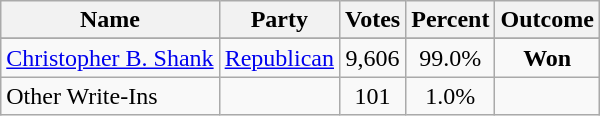<table class=wikitable style="text-align:center">
<tr>
<th>Name</th>
<th>Party</th>
<th>Votes</th>
<th>Percent</th>
<th>Outcome</th>
</tr>
<tr>
</tr>
<tr>
<td align=left><a href='#'>Christopher B. Shank</a></td>
<td><a href='#'>Republican</a></td>
<td>9,606</td>
<td>99.0%</td>
<td><strong>Won</strong></td>
</tr>
<tr>
<td align=left>Other Write-Ins</td>
<td></td>
<td>101</td>
<td>1.0%</td>
<td></td>
</tr>
</table>
